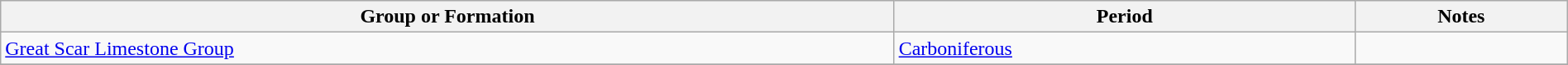<table class="wikitable sortable" style="width: 100%;">
<tr>
<th>Group or Formation</th>
<th>Period</th>
<th class="unsortable">Notes</th>
</tr>
<tr>
<td><a href='#'>Great Scar Limestone Group</a></td>
<td><a href='#'>Carboniferous</a></td>
<td></td>
</tr>
<tr>
</tr>
</table>
